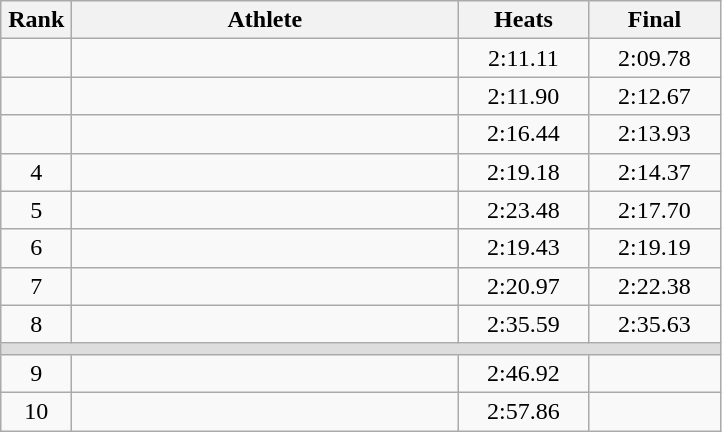<table class=wikitable style="text-align:center">
<tr>
<th width=40>Rank</th>
<th width=250>Athlete</th>
<th width=80>Heats</th>
<th width=80>Final</th>
</tr>
<tr>
<td></td>
<td align=left></td>
<td>2:11.11</td>
<td>2:09.78</td>
</tr>
<tr>
<td></td>
<td align=left></td>
<td>2:11.90</td>
<td>2:12.67</td>
</tr>
<tr>
<td></td>
<td align=left></td>
<td>2:16.44</td>
<td>2:13.93</td>
</tr>
<tr>
<td>4</td>
<td align=left></td>
<td>2:19.18</td>
<td>2:14.37</td>
</tr>
<tr>
<td>5</td>
<td align=left></td>
<td>2:23.48</td>
<td>2:17.70</td>
</tr>
<tr>
<td>6</td>
<td align=left></td>
<td>2:19.43</td>
<td>2:19.19</td>
</tr>
<tr>
<td>7</td>
<td align=left></td>
<td>2:20.97</td>
<td>2:22.38</td>
</tr>
<tr>
<td>8</td>
<td align=left></td>
<td>2:35.59</td>
<td>2:35.63</td>
</tr>
<tr bgcolor=#DDDDDD>
<td colspan=4></td>
</tr>
<tr>
<td>9</td>
<td align=left></td>
<td>2:46.92</td>
<td></td>
</tr>
<tr>
<td>10</td>
<td align=left></td>
<td>2:57.86</td>
<td></td>
</tr>
</table>
